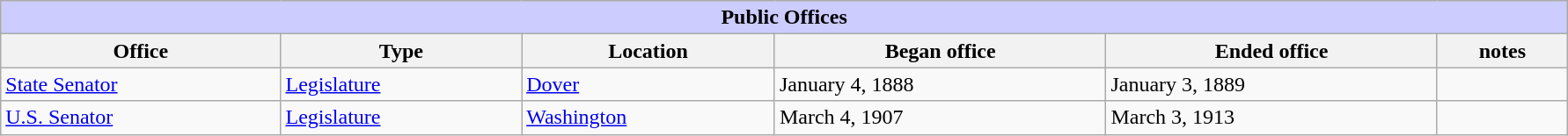<table class=wikitable style="width: 94%" style="text-align: center;" align="center">
<tr bgcolor=#cccccc>
<th colspan=7 style="background: #ccccff;">Public Offices</th>
</tr>
<tr>
<th><strong>Office</strong></th>
<th><strong>Type</strong></th>
<th><strong>Location</strong></th>
<th><strong>Began office</strong></th>
<th><strong>Ended office</strong></th>
<th><strong>notes</strong></th>
</tr>
<tr>
<td><a href='#'>State Senator</a></td>
<td><a href='#'>Legislature</a></td>
<td><a href='#'>Dover</a></td>
<td>January 4, 1888</td>
<td>January 3, 1889</td>
<td></td>
</tr>
<tr>
<td><a href='#'>U.S. Senator</a></td>
<td><a href='#'>Legislature</a></td>
<td><a href='#'>Washington</a></td>
<td>March 4, 1907</td>
<td>March 3, 1913</td>
<td></td>
</tr>
</table>
